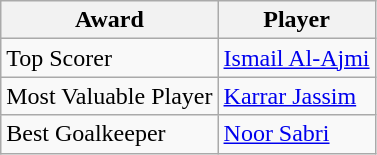<table class="wikitable">
<tr>
<th>Award</th>
<th>Player</th>
</tr>
<tr>
<td>Top Scorer</td>
<td> <a href='#'>Ismail Al-Ajmi</a></td>
</tr>
<tr>
<td>Most Valuable Player</td>
<td> <a href='#'>Karrar Jassim</a></td>
</tr>
<tr>
<td>Best Goalkeeper</td>
<td> <a href='#'>Noor Sabri</a></td>
</tr>
</table>
